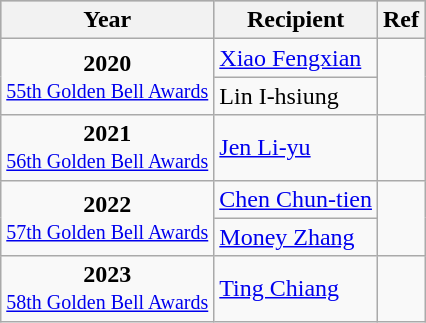<table class="wikitable sortable">
<tr style="background:#bebebe;">
<th>Year</th>
<th>Recipient</th>
<th>Ref</th>
</tr>
<tr>
<td rowspan=2 style="text-align:center"><strong>2020</strong> <br> <small><a href='#'>55th Golden Bell Awards</a></small></td>
<td><a href='#'>Xiao Fengxian</a></td>
<td rowspan=2></td>
</tr>
<tr>
<td>Lin I-hsiung</td>
</tr>
<tr>
<td style="text-align:center"><strong>2021</strong> <br> <small><a href='#'>56th Golden Bell Awards</a></small></td>
<td><a href='#'>Jen Li-yu</a></td>
<td></td>
</tr>
<tr>
<td rowspan=2 style="text-align:center"><strong>2022</strong> <br> <small><a href='#'>57th Golden Bell Awards</a></small></td>
<td><a href='#'>Chen Chun-tien</a></td>
<td rowspan=2></td>
</tr>
<tr>
<td><a href='#'>Money Zhang</a></td>
</tr>
<tr>
<td rowspan=1 style="text-align:center"><strong>2023</strong> <br> <small><a href='#'>58th Golden Bell Awards</a></small></td>
<td><a href='#'>Ting Chiang</a></td>
<td rowspan=1></td>
</tr>
</table>
